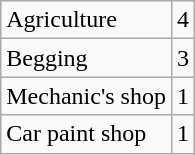<table class="wikitable">
<tr>
<td>Agriculture</td>
<td>4</td>
</tr>
<tr>
<td>Begging</td>
<td>3</td>
</tr>
<tr>
<td>Mechanic's shop</td>
<td>1</td>
</tr>
<tr>
<td>Car paint shop</td>
<td>1</td>
</tr>
</table>
